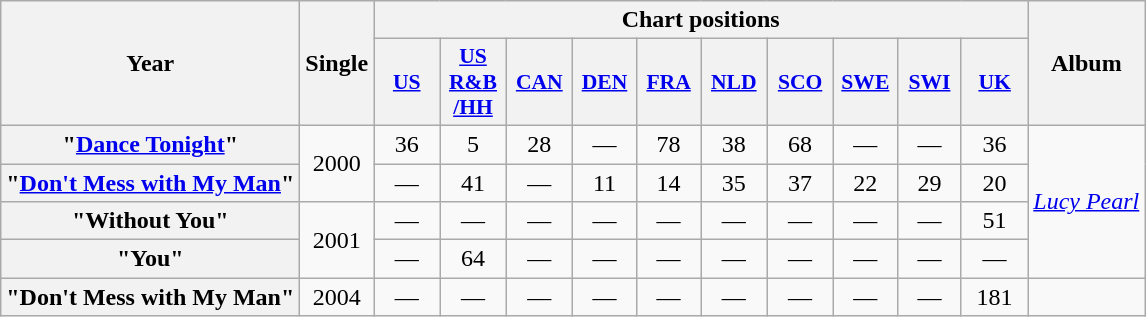<table class="wikitable plainrowheaders" style="text-align: center;" border="1">
<tr>
<th rowspan="2">Year</th>
<th rowspan="2">Single</th>
<th colspan="10">Chart positions</th>
<th rowspan="2">Album</th>
</tr>
<tr>
<th scope="col" style="width:2.6em; font-size:90%;"><a href='#'>US</a><br></th>
<th scope="col" style="width:2.6em; font-size:90%;"><a href='#'>US R&B<br>/HH</a><br></th>
<th scope="col" style="width:2.6em; font-size:90%;"><a href='#'>CAN</a><br></th>
<th scope="col" style="width:2.5em; font-size:90%;"><a href='#'>DEN</a><br></th>
<th scope="col" style="width:2.5em; font-size:90%;"><a href='#'>FRA</a><br></th>
<th scope="col" style="width:2.6em; font-size:90%;"><a href='#'>NLD</a><br></th>
<th scope="col" style="width:2.6em; font-size:90%;"><a href='#'>SCO</a><br></th>
<th scope="col" style="width:2.5em; font-size:90%;"><a href='#'>SWE</a><br></th>
<th scope="col" style="width:2.5em; font-size:90%;"><a href='#'>SWI</a><br></th>
<th scope="col" style="width:2.6em; font-size:90%;"><a href='#'>UK</a><br></th>
</tr>
<tr>
<th scope="row">"<a href='#'>Dance Tonight</a>"</th>
<td rowspan="2">2000</td>
<td>36</td>
<td>5</td>
<td>28</td>
<td>—</td>
<td>78</td>
<td>38</td>
<td>68</td>
<td>—</td>
<td>—</td>
<td>36</td>
<td rowspan="4"><em><a href='#'>Lucy Pearl</a></em></td>
</tr>
<tr>
<th scope="row">"<a href='#'>Don't Mess with My Man</a>"</th>
<td>—</td>
<td>41</td>
<td>—</td>
<td>11</td>
<td>14</td>
<td>35</td>
<td>37</td>
<td>22</td>
<td>29</td>
<td>20</td>
</tr>
<tr>
<th scope="row">"Without You"</th>
<td rowspan="2">2001</td>
<td>—</td>
<td>—</td>
<td>—</td>
<td>—</td>
<td>—</td>
<td>—</td>
<td>—</td>
<td>—</td>
<td>—</td>
<td>51</td>
</tr>
<tr>
<th scope="row">"You"<br></th>
<td>—</td>
<td>64</td>
<td>—</td>
<td>—</td>
<td>—</td>
<td>—</td>
<td>—</td>
<td>—</td>
<td>—</td>
<td>—</td>
</tr>
<tr>
<th scope="row">"Don't Mess with My Man"<br></th>
<td rowspan="1">2004</td>
<td>—</td>
<td>—</td>
<td>—</td>
<td>—</td>
<td>—</td>
<td>—</td>
<td>—</td>
<td>—</td>
<td>—</td>
<td>181</td>
<td></td>
</tr>
</table>
